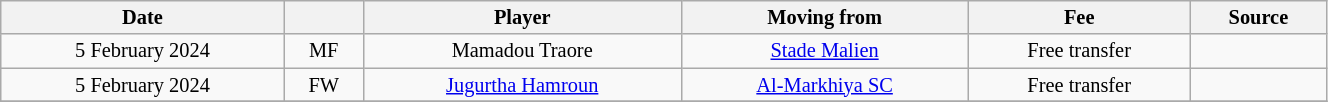<table class="wikitable sortable" style="width:70%; text-align:center; font-size:85%; text-align:centre;">
<tr>
<th>Date</th>
<th></th>
<th>Player</th>
<th>Moving from</th>
<th>Fee</th>
<th>Source</th>
</tr>
<tr>
<td>5 February 2024</td>
<td>MF</td>
<td> Mamadou Traore</td>
<td> <a href='#'>Stade Malien</a></td>
<td>Free transfer</td>
<td></td>
</tr>
<tr>
<td>5 February 2024</td>
<td>FW</td>
<td> <a href='#'>Jugurtha Hamroun</a></td>
<td> <a href='#'>Al-Markhiya SC</a></td>
<td>Free transfer</td>
<td></td>
</tr>
<tr>
</tr>
</table>
